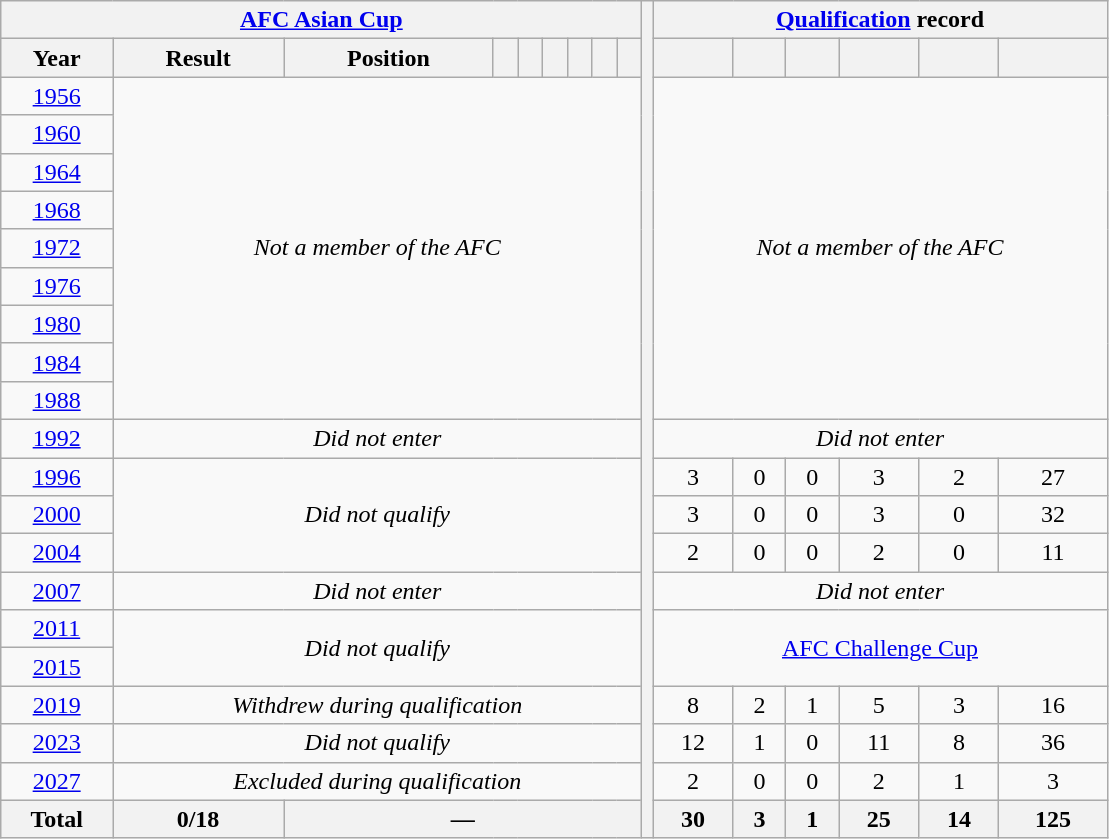<table class="wikitable" style="text-align: center;">
<tr>
<th colspan=9><a href='#'>AFC Asian Cup</a></th>
<th style="width:1%;" rowspan="22"></th>
<th colspan=6><a href='#'>Qualification</a> record</th>
</tr>
<tr>
<th>Year</th>
<th>Result</th>
<th>Position</th>
<th></th>
<th></th>
<th></th>
<th></th>
<th></th>
<th></th>
<th></th>
<th></th>
<th></th>
<th></th>
<th></th>
<th></th>
</tr>
<tr>
<td> <a href='#'>1956</a></td>
<td colspan="8" rowspan=9><em>Not a member of the AFC</em></td>
<td colspan="6" rowspan=9><em>Not a member of the AFC</em></td>
</tr>
<tr>
<td> <a href='#'>1960</a></td>
</tr>
<tr>
<td> <a href='#'>1964</a></td>
</tr>
<tr>
<td> <a href='#'>1968</a></td>
</tr>
<tr>
<td> <a href='#'>1972</a></td>
</tr>
<tr>
<td> <a href='#'>1976</a></td>
</tr>
<tr>
<td> <a href='#'>1980</a></td>
</tr>
<tr>
<td> <a href='#'>1984</a></td>
</tr>
<tr>
<td> <a href='#'>1988</a></td>
</tr>
<tr>
<td> <a href='#'>1992</a></td>
<td colspan="8"><em>Did not enter</em></td>
<td colspan="6"><em>Did not enter</em></td>
</tr>
<tr>
<td> <a href='#'>1996</a></td>
<td colspan=8 rowspan=3><em>Did not qualify</em></td>
<td>3</td>
<td>0</td>
<td>0</td>
<td>3</td>
<td>2</td>
<td>27</td>
</tr>
<tr>
<td> <a href='#'>2000</a></td>
<td>3</td>
<td>0</td>
<td>0</td>
<td>3</td>
<td>0</td>
<td>32</td>
</tr>
<tr>
<td> <a href='#'>2004</a></td>
<td>2</td>
<td>0</td>
<td>0</td>
<td>2</td>
<td>0</td>
<td>11</td>
</tr>
<tr>
<td>    <a href='#'>2007</a></td>
<td colspan=8><em>Did not enter</em></td>
<td colspan=6><em>Did not enter</em></td>
</tr>
<tr>
<td> <a href='#'>2011</a></td>
<td colspan=8 rowspan=2><em>Did not qualify</em></td>
<td colspan=8 rowspan=2><a href='#'>AFC Challenge Cup</a></td>
</tr>
<tr>
<td> <a href='#'>2015</a></td>
</tr>
<tr>
<td> <a href='#'>2019</a></td>
<td colspan=8><em>Withdrew during qualification</em></td>
<td>8</td>
<td>2</td>
<td>1</td>
<td>5</td>
<td>3</td>
<td>16</td>
</tr>
<tr>
<td> <a href='#'>2023</a></td>
<td colspan=8><em>Did not qualify</em></td>
<td>12</td>
<td>1</td>
<td>0</td>
<td>11</td>
<td>8</td>
<td>36</td>
</tr>
<tr>
<td> <a href='#'>2027</a></td>
<td colspan=8><em>Excluded during qualification</em></td>
<td>2</td>
<td>0</td>
<td>0</td>
<td>2</td>
<td>1</td>
<td>3</td>
</tr>
<tr>
<th><strong>Total</strong></th>
<th><strong>0/18</strong></th>
<th colspan=7><strong>—</strong></th>
<th><strong>30</strong></th>
<th><strong>3</strong></th>
<th><strong>1</strong></th>
<th><strong>25</strong></th>
<th><strong>14</strong></th>
<th><strong>125</strong></th>
</tr>
</table>
